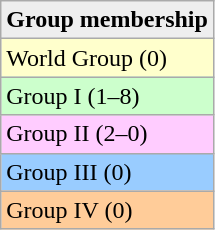<table class="wikitable">
<tr bgcolor="#eeeeee">
<td><strong>Group membership</strong></td>
</tr>
<tr bgcolor="#FFFFCC">
<td>World Group (0)</td>
</tr>
<tr bgcolor="#CCFFCC">
<td>Group I (1–8)</td>
</tr>
<tr bgcolor="#FFCCFF">
<td>Group II (2–0)</td>
</tr>
<tr bgcolor="#99CCFF">
<td>Group III (0)</td>
</tr>
<tr bgcolor="#FFCC99">
<td>Group IV (0)</td>
</tr>
</table>
